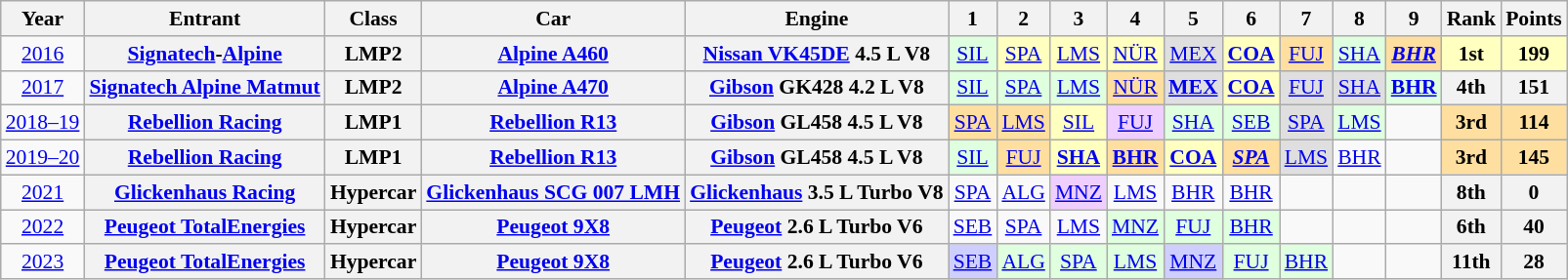<table class="wikitable" style="text-align:center; font-size:90%">
<tr>
<th>Year</th>
<th>Entrant</th>
<th>Class</th>
<th>Car</th>
<th>Engine</th>
<th>1</th>
<th>2</th>
<th>3</th>
<th>4</th>
<th>5</th>
<th>6</th>
<th>7</th>
<th>8</th>
<th>9</th>
<th>Rank</th>
<th>Points</th>
</tr>
<tr>
<td><a href='#'>2016</a></td>
<th><a href='#'>Signatech</a>-<a href='#'>Alpine</a></th>
<th>LMP2</th>
<th><a href='#'>Alpine A460</a></th>
<th><a href='#'>Nissan VK45DE</a> 4.5 L V8</th>
<td style="background:#DFFFDF;"><a href='#'>SIL</a><br></td>
<td style="background:#FFFFBF;"><a href='#'>SPA</a><br></td>
<td style="background:#FFFFBF;"><a href='#'>LMS</a><br></td>
<td style="background:#FFFFBF;"><a href='#'>NÜR</a><br></td>
<td style="background:#DFDFDF;"><a href='#'>MEX</a><br></td>
<td style="background:#FFFFBF;"><strong><a href='#'>COA</a></strong><br></td>
<td style="background:#FFDF9F;"><a href='#'>FUJ</a><br></td>
<td style="background:#DFFFDF;"><a href='#'>SHA</a><br></td>
<td style="background:#FFDF9F;"><strong><em><a href='#'>BHR</a></em></strong><br></td>
<th style="background:#FFFFBF;">1st</th>
<th style="background:#FFFFBF;">199</th>
</tr>
<tr>
<td><a href='#'>2017</a></td>
<th><a href='#'>Signatech Alpine Matmut</a></th>
<th>LMP2</th>
<th><a href='#'>Alpine A470</a></th>
<th><a href='#'>Gibson</a> GK428 4.2 L V8</th>
<td style="background:#DFFFDF;"><a href='#'>SIL</a><br></td>
<td style="background:#DFFFDF;"><a href='#'>SPA</a><br></td>
<td style="background:#DFFFDF;"><a href='#'>LMS</a><br></td>
<td style="background:#FFDF9F;"><a href='#'>NÜR</a><br></td>
<td style="background:#DFDFDF;"><strong><a href='#'>MEX</a></strong><br></td>
<td style="background:#FFFFBF;"><strong><a href='#'>COA</a></strong><br></td>
<td style="background:#DFDFDF;"><a href='#'>FUJ</a><br></td>
<td style="background:#DFDFDF;"><a href='#'>SHA</a><br></td>
<td style="background:#DFFFDF;"><strong><a href='#'>BHR</a></strong><br></td>
<th>4th</th>
<th>151</th>
</tr>
<tr>
<td><a href='#'>2018–19</a></td>
<th><a href='#'>Rebellion Racing</a></th>
<th>LMP1</th>
<th><a href='#'>Rebellion R13</a></th>
<th><a href='#'>Gibson</a> GL458 4.5 L V8</th>
<td style="background:#FFDF9F;"><a href='#'>SPA</a><br></td>
<td style="background:#FFDF9F;"><a href='#'>LMS</a><br></td>
<td style="background:#FFFFBF;"><a href='#'>SIL</a><br></td>
<td style="background:#EFCFFF;"><a href='#'>FUJ</a><br></td>
<td style="background:#DFFFDF;"><a href='#'>SHA</a><br></td>
<td style="background:#DFFFDF;"><a href='#'>SEB</a><br></td>
<td style="background:#DFDFDF;"><a href='#'>SPA</a><br></td>
<td style="background:#DFFFDF;"><a href='#'>LMS</a><br></td>
<td></td>
<th style="background:#FFDF9F;">3rd</th>
<th style="background:#FFDF9F;">114</th>
</tr>
<tr>
<td><a href='#'>2019–20</a></td>
<th><a href='#'>Rebellion Racing</a></th>
<th>LMP1</th>
<th><a href='#'>Rebellion R13</a></th>
<th><a href='#'>Gibson</a> GL458 4.5 L V8</th>
<td style="background:#DFFFDF;"><a href='#'>SIL</a><br></td>
<td style="background:#FFDF9F;"><a href='#'>FUJ</a><br></td>
<td style="background:#FFFFBF;"><strong><a href='#'>SHA</a></strong><br></td>
<td style="background:#FFDF9F;"><strong><a href='#'>BHR</a></strong><br></td>
<td style="background:#FFFFBF;"><strong><a href='#'>COA</a></strong><br></td>
<td style="background:#FFDF9F;"><strong><em><a href='#'>SPA</a></em></strong><br></td>
<td style="background:#DFDFDF;"><a href='#'>LMS</a><br></td>
<td><a href='#'>BHR</a></td>
<td></td>
<th style="background:#FFDF9F;">3rd</th>
<th style="background:#FFDF9F;">145</th>
</tr>
<tr>
<td><a href='#'>2021</a></td>
<th><a href='#'>Glickenhaus Racing</a></th>
<th>Hypercar</th>
<th><a href='#'>Glickenhaus SCG 007 LMH</a></th>
<th><a href='#'>Glickenhaus</a> 3.5 L Turbo V8</th>
<td><a href='#'>SPA</a></td>
<td><a href='#'>ALG</a></td>
<td style="background:#EFCFFF;"><a href='#'>MNZ</a><br></td>
<td><a href='#'>LMS</a></td>
<td><a href='#'>BHR</a></td>
<td><a href='#'>BHR</a></td>
<td></td>
<td></td>
<td></td>
<th>8th</th>
<th>0</th>
</tr>
<tr>
<td><a href='#'>2022</a></td>
<th><a href='#'>Peugeot TotalEnergies</a></th>
<th>Hypercar</th>
<th><a href='#'>Peugeot 9X8</a></th>
<th><a href='#'>Peugeot</a> 2.6 L Turbo V6</th>
<td><a href='#'>SEB</a></td>
<td><a href='#'>SPA</a></td>
<td><a href='#'>LMS</a></td>
<td style="background:#DFFFDF;"><a href='#'>MNZ</a><br></td>
<td style="background:#DFFFDF;"><a href='#'>FUJ</a><br></td>
<td style="background:#DFFFDF;"><a href='#'>BHR</a><br></td>
<td></td>
<td></td>
<td></td>
<th>6th</th>
<th>40</th>
</tr>
<tr>
<td><a href='#'>2023</a></td>
<th><a href='#'>Peugeot TotalEnergies</a></th>
<th>Hypercar</th>
<th><a href='#'>Peugeot 9X8</a></th>
<th><a href='#'>Peugeot</a> 2.6 L Turbo V6</th>
<td style="background:#CFCFFF;"><a href='#'>SEB</a><br></td>
<td style="background:#DFFFDF;"><a href='#'>ALG</a><br></td>
<td style="background:#DFFFDF;"><a href='#'>SPA</a><br></td>
<td style="background:#DFFFDF;"><a href='#'>LMS</a><br></td>
<td style="background:#CFCFFF;"><a href='#'>MNZ</a><br></td>
<td style="background:#DFFFDF;"><a href='#'>FUJ</a><br></td>
<td style="background:#DFFFDF;"><a href='#'>BHR</a><br></td>
<td></td>
<td></td>
<th>11th</th>
<th>28</th>
</tr>
</table>
